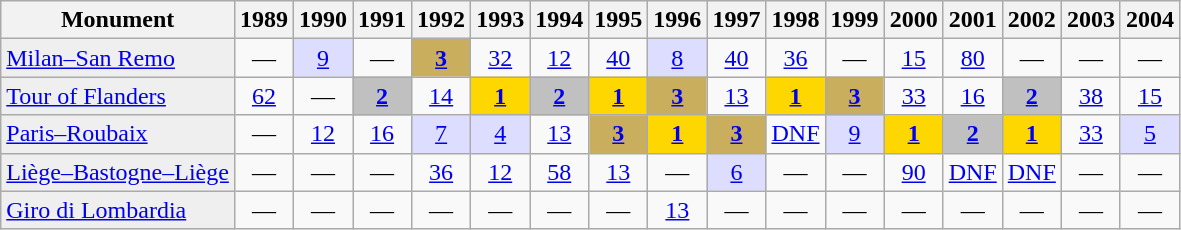<table class="wikitable">
<tr>
<th>Monument</th>
<th scope="col">1989</th>
<th scope="col">1990</th>
<th scope="col">1991</th>
<th scope="col">1992</th>
<th scope="col">1993</th>
<th scope="col">1994</th>
<th scope="col">1995</th>
<th scope="col">1996</th>
<th scope="col">1997</th>
<th scope="col">1998</th>
<th scope="col">1999</th>
<th scope="col">2000</th>
<th scope="col">2001</th>
<th scope="col">2002</th>
<th scope="col">2003</th>
<th scope="col">2004</th>
</tr>
<tr style="text-align:center;">
<td style="text-align:left; background:#efefef;"><a href='#'>Milan–San Remo</a></td>
<td>—</td>
<td style="background:#ddf;"><a href='#'>9</a></td>
<td>—</td>
<td style="background:#C9AE5D;"><a href='#'><strong>3</strong></a></td>
<td><a href='#'>32</a></td>
<td><a href='#'>12</a></td>
<td><a href='#'>40</a></td>
<td style="background:#ddf;"><a href='#'>8</a></td>
<td><a href='#'>40</a></td>
<td><a href='#'>36</a></td>
<td>—</td>
<td><a href='#'>15</a></td>
<td><a href='#'>80</a></td>
<td>—</td>
<td>—</td>
<td>—</td>
</tr>
<tr style="text-align:center;">
<td style="text-align:left; background:#efefef;"><a href='#'>Tour of Flanders</a></td>
<td><a href='#'>62</a></td>
<td>—</td>
<td style="background:#C0C0C0;"><a href='#'><strong>2</strong></a></td>
<td><a href='#'>14</a></td>
<td style="background:#FFD700;"><a href='#'><strong>1</strong></a></td>
<td style="background:#C0C0C0;"><a href='#'><strong>2</strong></a></td>
<td style="background:#FFD700;"><a href='#'><strong>1</strong></a></td>
<td style="background:#C9AE5D;"><a href='#'><strong>3</strong></a></td>
<td><a href='#'>13</a></td>
<td style="background:#FFD700;"><a href='#'><strong>1</strong></a></td>
<td style="background:#C9AE5D;"><a href='#'><strong>3</strong></a></td>
<td><a href='#'>33</a></td>
<td><a href='#'>16</a></td>
<td style="background:#C0C0C0;"><a href='#'><strong>2</strong></a></td>
<td><a href='#'>38</a></td>
<td><a href='#'>15</a></td>
</tr>
<tr style="text-align:center;">
<td style="text-align:left; background:#efefef;"><a href='#'>Paris–Roubaix</a></td>
<td>—</td>
<td><a href='#'>12</a></td>
<td><a href='#'>16</a></td>
<td style="background:#ddf;"><a href='#'>7</a></td>
<td style="background:#ddf;"><a href='#'>4</a></td>
<td><a href='#'>13</a></td>
<td style="background:#C9AE5D;"><a href='#'><strong>3</strong></a></td>
<td style="background:#FFD700;"><a href='#'><strong>1</strong></a></td>
<td style="background:#C9AE5D;"><a href='#'><strong>3</strong></a></td>
<td><a href='#'>DNF</a></td>
<td style="background:#ddf;"><a href='#'>9</a></td>
<td style="background:#FFD700;"><a href='#'><strong>1</strong></a></td>
<td style="background:#C0C0C0;"><a href='#'><strong>2</strong></a></td>
<td style="background:#FFD700;"><a href='#'><strong>1</strong></a></td>
<td><a href='#'>33</a></td>
<td style="background:#ddf;"><a href='#'>5</a></td>
</tr>
<tr style="text-align:center;">
<td style="text-align:left; background:#efefef;"><a href='#'>Liège–Bastogne–Liège</a></td>
<td>—</td>
<td>—</td>
<td>—</td>
<td><a href='#'>36</a></td>
<td><a href='#'>12</a></td>
<td><a href='#'>58</a></td>
<td><a href='#'>13</a></td>
<td>—</td>
<td style="background:#ddf;"><a href='#'>6</a></td>
<td>—</td>
<td>—</td>
<td><a href='#'>90</a></td>
<td><a href='#'>DNF</a></td>
<td><a href='#'>DNF</a></td>
<td>—</td>
<td>—</td>
</tr>
<tr style="text-align:center;">
<td style="text-align:left; background:#efefef;"><a href='#'>Giro di Lombardia</a></td>
<td>—</td>
<td>—</td>
<td>—</td>
<td>—</td>
<td>—</td>
<td>—</td>
<td>—</td>
<td style="text-align:center;"><a href='#'>13</a></td>
<td>—</td>
<td>—</td>
<td>—</td>
<td>—</td>
<td>—</td>
<td>—</td>
<td>—</td>
<td>—</td>
</tr>
</table>
